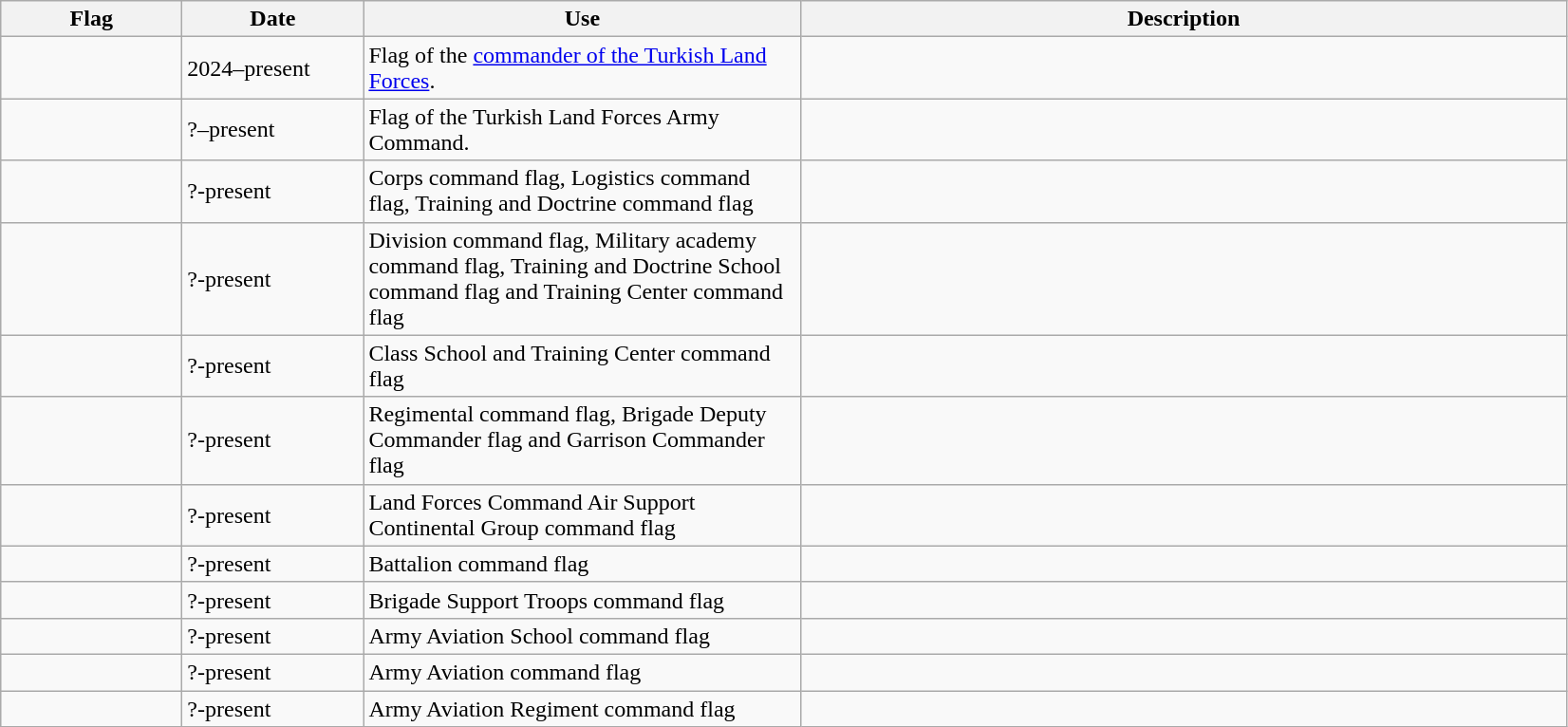<table class="wikitable">
<tr>
<th scope="col" style="width:120px;">Flag</th>
<th scope="col" style="width:120px;">Date</th>
<th scope="col" style="width:300px;">Use</th>
<th scope="col" style="width:530px;">Description</th>
</tr>
<tr>
<td></td>
<td>2024–present</td>
<td>Flag of the <a href='#'>commander of the Turkish Land Forces</a>.</td>
<td></td>
</tr>
<tr>
<td></td>
<td>?–present</td>
<td>Flag of the Turkish Land Forces Army Command.</td>
<td></td>
</tr>
<tr>
<td></td>
<td>?-present</td>
<td>Corps command flag, Logistics command flag, Training and Doctrine command flag</td>
<td></td>
</tr>
<tr>
<td></td>
<td>?-present</td>
<td>Division command flag, Military academy command flag, Training and Doctrine School command flag and Training Center command flag</td>
<td></td>
</tr>
<tr>
<td></td>
<td>?-present</td>
<td>Class School and Training Center command flag</td>
<td></td>
</tr>
<tr>
<td></td>
<td>?-present</td>
<td>Regimental command flag, Brigade Deputy Commander flag and Garrison Commander flag</td>
<td></td>
</tr>
<tr>
<td></td>
<td>?-present</td>
<td>Land Forces Command Air Support Continental Group command flag</td>
<td></td>
</tr>
<tr>
<td></td>
<td>?-present</td>
<td>Battalion command flag</td>
<td></td>
</tr>
<tr>
<td></td>
<td>?-present</td>
<td>Brigade Support Troops command flag</td>
<td></td>
</tr>
<tr>
<td></td>
<td>?-present</td>
<td>Army Aviation School command flag</td>
<td></td>
</tr>
<tr>
<td></td>
<td>?-present</td>
<td>Army Aviation command flag</td>
<td></td>
</tr>
<tr>
<td></td>
<td>?-present</td>
<td>Army Aviation Regiment command flag</td>
<td></td>
</tr>
</table>
